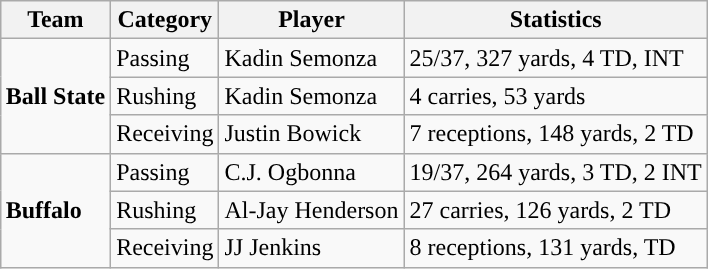<table class="wikitable" style="float: right;">
<tr>
<th>Team</th>
<th>Category</th>
<th>Player</th>
<th>Statistics</th>
</tr>
<tr>
<td rowspan=3><strong>Ball State</strong></td>
<td>Passing</td>
<td>Kadin Semonza</td>
<td>25/37, 327 yards, 4 TD, INT</td>
</tr>
<tr>
<td>Rushing</td>
<td>Kadin Semonza</td>
<td>4 carries, 53 yards</td>
</tr>
<tr>
<td>Receiving</td>
<td>Justin Bowick</td>
<td>7 receptions, 148 yards, 2 TD</td>
</tr>
<tr>
<td rowspan=3><strong>Buffalo</strong></td>
<td>Passing</td>
<td>C.J. Ogbonna</td>
<td>19/37, 264 yards, 3 TD, 2 INT</td>
</tr>
<tr>
<td>Rushing</td>
<td>Al-Jay Henderson</td>
<td>27 carries, 126 yards, 2 TD</td>
</tr>
<tr>
<td>Receiving</td>
<td>JJ Jenkins</td>
<td>8 receptions, 131 yards, TD</td>
</tr>
</table>
